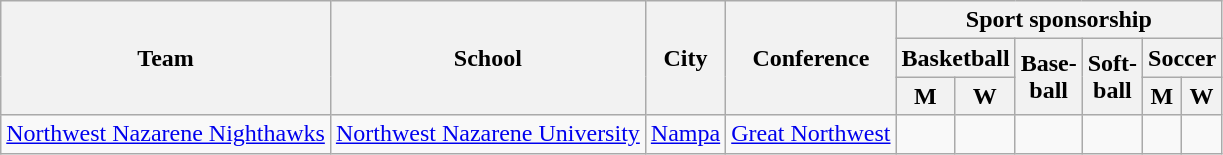<table class="sortable wikitable">
<tr>
<th rowspan=3>Team</th>
<th rowspan=3>School</th>
<th rowspan=3>City</th>
<th rowspan=3>Conference</th>
<th colspan=6>Sport sponsorship</th>
</tr>
<tr>
<th colspan=2>Basketball</th>
<th rowspan=2>Base-<br>ball</th>
<th rowspan=2>Soft-<br>ball</th>
<th colspan=2>Soccer</th>
</tr>
<tr>
<th>M</th>
<th>W</th>
<th>M</th>
<th>W</th>
</tr>
<tr>
<td><a href='#'>Northwest Nazarene Nighthawks</a></td>
<td><a href='#'>Northwest Nazarene University</a></td>
<td><a href='#'>Nampa</a></td>
<td><a href='#'>Great Northwest</a></td>
<td></td>
<td></td>
<td></td>
<td></td>
<td></td>
<td></td>
</tr>
</table>
